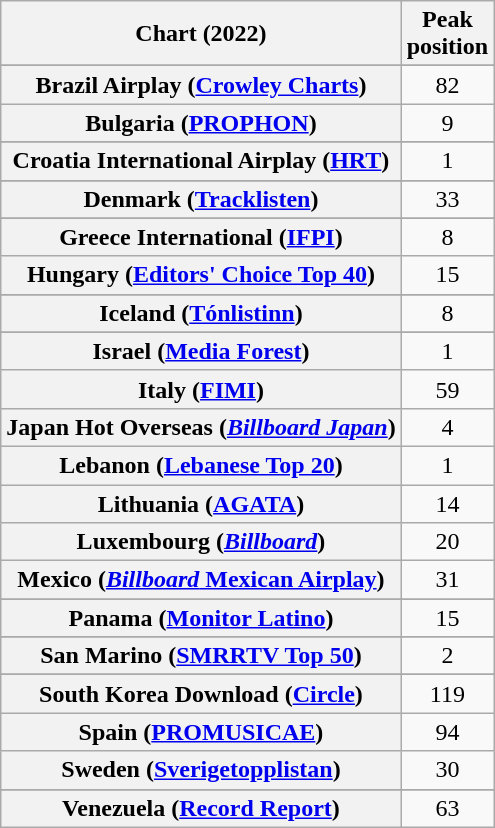<table class="wikitable sortable plainrowheaders" style="text-align:center">
<tr>
<th scope="col">Chart (2022)</th>
<th scope="col">Peak<br>position</th>
</tr>
<tr>
</tr>
<tr>
</tr>
<tr>
</tr>
<tr>
</tr>
<tr>
<th scope="row">Brazil Airplay (<a href='#'>Crowley Charts</a>)</th>
<td>82</td>
</tr>
<tr>
<th scope="row">Bulgaria (<a href='#'>PROPHON</a>)</th>
<td>9</td>
</tr>
<tr>
</tr>
<tr>
</tr>
<tr>
</tr>
<tr>
</tr>
<tr>
<th scope="row">Croatia International Airplay (<a href='#'>HRT</a>)</th>
<td>1</td>
</tr>
<tr>
</tr>
<tr>
</tr>
<tr>
<th scope="row">Denmark (<a href='#'>Tracklisten</a>)</th>
<td>33</td>
</tr>
<tr>
</tr>
<tr>
</tr>
<tr>
</tr>
<tr>
</tr>
<tr>
<th scope="row">Greece International (<a href='#'>IFPI</a>)</th>
<td>8</td>
</tr>
<tr>
<th scope="row">Hungary (<a href='#'>Editors' Choice Top 40</a>)</th>
<td>15</td>
</tr>
<tr>
</tr>
<tr>
<th scope="row">Iceland (<a href='#'>Tónlistinn</a>)</th>
<td>8</td>
</tr>
<tr>
</tr>
<tr>
<th scope="row">Israel (<a href='#'>Media Forest</a>)</th>
<td>1</td>
</tr>
<tr>
<th scope="row">Italy (<a href='#'>FIMI</a>)</th>
<td>59</td>
</tr>
<tr>
<th scope="row">Japan Hot Overseas (<em><a href='#'>Billboard Japan</a></em>)</th>
<td>4</td>
</tr>
<tr>
<th scope="row">Lebanon (<a href='#'>Lebanese Top 20</a>)</th>
<td>1</td>
</tr>
<tr>
<th scope="row">Lithuania (<a href='#'>AGATA</a>)</th>
<td>14</td>
</tr>
<tr>
<th scope="row">Luxembourg (<em><a href='#'>Billboard</a></em>)</th>
<td>20</td>
</tr>
<tr>
<th scope="row">Mexico (<a href='#'><em>Billboard</em> Mexican Airplay</a>)</th>
<td>31</td>
</tr>
<tr>
</tr>
<tr>
</tr>
<tr>
</tr>
<tr>
<th scope="row">Panama (<a href='#'>Monitor Latino</a>)</th>
<td>15</td>
</tr>
<tr>
</tr>
<tr>
<th scope="row">San Marino (<a href='#'>SMRRTV Top 50</a>)</th>
<td>2</td>
</tr>
<tr>
</tr>
<tr>
</tr>
<tr>
</tr>
<tr>
<th scope="row">South Korea Download (<a href='#'>Circle</a>)</th>
<td>119</td>
</tr>
<tr>
<th scope="row">Spain (<a href='#'>PROMUSICAE</a>)</th>
<td>94</td>
</tr>
<tr>
<th scope="row">Sweden (<a href='#'>Sverigetopplistan</a>)</th>
<td>30</td>
</tr>
<tr>
</tr>
<tr>
</tr>
<tr>
</tr>
<tr>
</tr>
<tr>
</tr>
<tr>
</tr>
<tr>
</tr>
<tr>
</tr>
<tr>
</tr>
<tr>
</tr>
<tr>
<th scope="row">Venezuela (<a href='#'>Record Report</a>)</th>
<td>63</td>
</tr>
</table>
